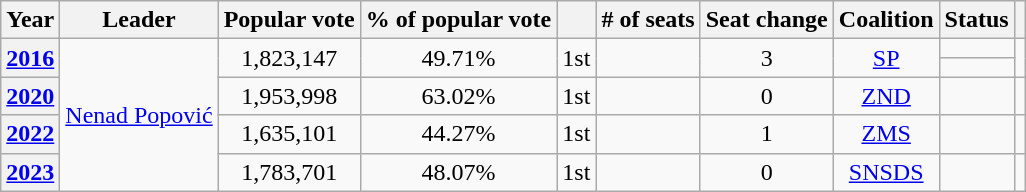<table class="wikitable" style="text-align:center">
<tr>
<th>Year</th>
<th>Leader</th>
<th>Popular vote</th>
<th>% of popular vote</th>
<th></th>
<th># of seats</th>
<th>Seat change</th>
<th>Coalition</th>
<th>Status</th>
<th></th>
</tr>
<tr>
<th rowspan="2"><a href='#'>2016</a></th>
<td rowspan="5"><a href='#'>Nenad Popović</a></td>
<td rowspan="2">1,823,147</td>
<td rowspan="2">49.71%</td>
<td rowspan="2"> 1st</td>
<td rowspan="2"></td>
<td rowspan="2"> 3</td>
<td rowspan="2"><a href='#'>SP</a></td>
<td></td>
<td rowspan="2"></td>
</tr>
<tr>
<td></td>
</tr>
<tr>
<th><a href='#'>2020</a></th>
<td>1,953,998</td>
<td>63.02%</td>
<td> 1st</td>
<td></td>
<td> 0</td>
<td><a href='#'>ZND</a></td>
<td></td>
<td></td>
</tr>
<tr>
<th><a href='#'>2022</a></th>
<td>1,635,101</td>
<td>44.27%</td>
<td> 1st</td>
<td></td>
<td> 1</td>
<td><a href='#'>ZMS</a></td>
<td></td>
<td></td>
</tr>
<tr>
<th><a href='#'>2023</a></th>
<td>1,783,701</td>
<td>48.07%</td>
<td> 1st</td>
<td></td>
<td> 0</td>
<td><a href='#'>SNSDS</a></td>
<td></td>
<td></td>
</tr>
</table>
